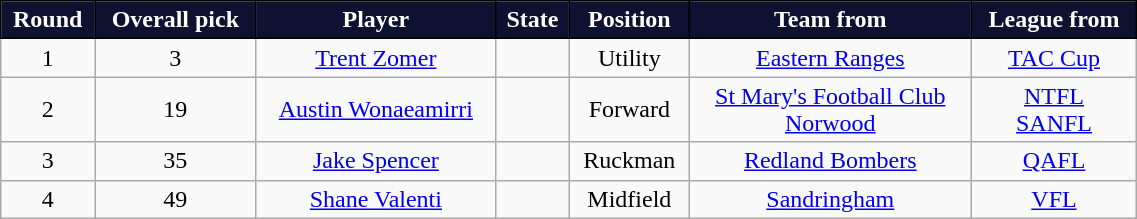<table class="wikitable" style="text-align:center; width:60%;">
<tr style="color:#FFFFFF;">
<th style="background:#0F1131; border: solid black 1px;">Round</th>
<th style="background:#0F1131; border: solid black 1px;">Overall pick</th>
<th style="background:#0F1131; border: solid black 1px;">Player</th>
<th style="background:#0F1131; border: solid black 1px;">State</th>
<th style="background:#0F1131; border: solid black 1px;">Position</th>
<th style="background:#0F1131; border: solid black 1px;">Team from</th>
<th style="background:#0F1131; border: solid black 1px;">League from</th>
</tr>
<tr>
<td>1</td>
<td>3</td>
<td><a href='#'>Trent Zomer</a></td>
<td></td>
<td>Utility</td>
<td><a href='#'>Eastern Ranges</a></td>
<td><a href='#'>TAC Cup</a></td>
</tr>
<tr>
<td>2</td>
<td>19</td>
<td><a href='#'>Austin Wonaeamirri</a></td>
<td></td>
<td>Forward</td>
<td><a href='#'>St Mary's Football Club</a><br><a href='#'>Norwood</a></td>
<td><a href='#'>NTFL</a><br><a href='#'>SANFL</a></td>
</tr>
<tr>
<td>3</td>
<td>35</td>
<td><a href='#'>Jake Spencer</a></td>
<td></td>
<td>Ruckman</td>
<td><a href='#'>Redland Bombers</a></td>
<td><a href='#'>QAFL</a></td>
</tr>
<tr>
<td>4</td>
<td>49</td>
<td><a href='#'>Shane Valenti</a></td>
<td></td>
<td>Midfield</td>
<td><a href='#'>Sandringham</a></td>
<td><a href='#'>VFL</a></td>
</tr>
</table>
